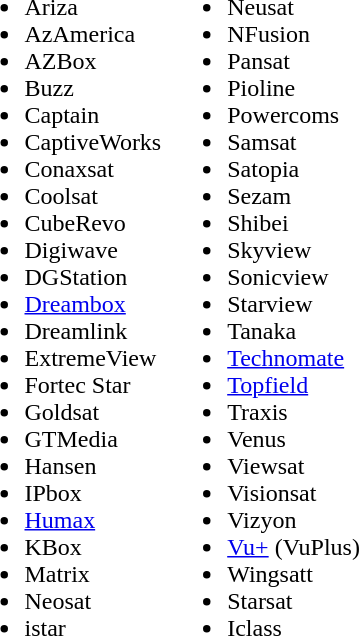<table>
<tr>
<td valign="top"><br><ul><li>Ariza</li><li>AzAmerica</li><li>AZBox</li><li>Buzz</li><li>Captain</li><li>CaptiveWorks</li><li>Conaxsat</li><li>Coolsat</li><li>CubeRevo</li><li>Digiwave</li><li>DGStation</li><li><a href='#'>Dreambox</a></li><li>Dreamlink</li><li>ExtremeView</li><li>Fortec Star</li><li>Goldsat</li><li>GTMedia</li><li>Hansen</li><li>IPbox</li><li><a href='#'>Humax</a></li><li>KBox</li><li>Matrix</li><li>Neosat</li><li>istar</li></ul></td>
<td valign="top"><br><ul><li>Neusat</li><li>NFusion</li><li>Pansat</li><li>Pioline</li><li>Powercoms</li><li>Samsat</li><li>Satopia</li><li>Sezam</li><li>Shibei</li><li>Skyview</li><li>Sonicview</li><li>Starview</li><li>Tanaka</li><li><a href='#'>Technomate</a></li><li><a href='#'>Topfield</a></li><li>Traxis</li><li>Venus</li><li>Viewsat</li><li>Visionsat</li><li>Vizyon</li><li><a href='#'>Vu+</a> (VuPlus)</li><li>Wingsatt</li><li>Starsat</li><li>Iclass</li></ul></td>
</tr>
</table>
